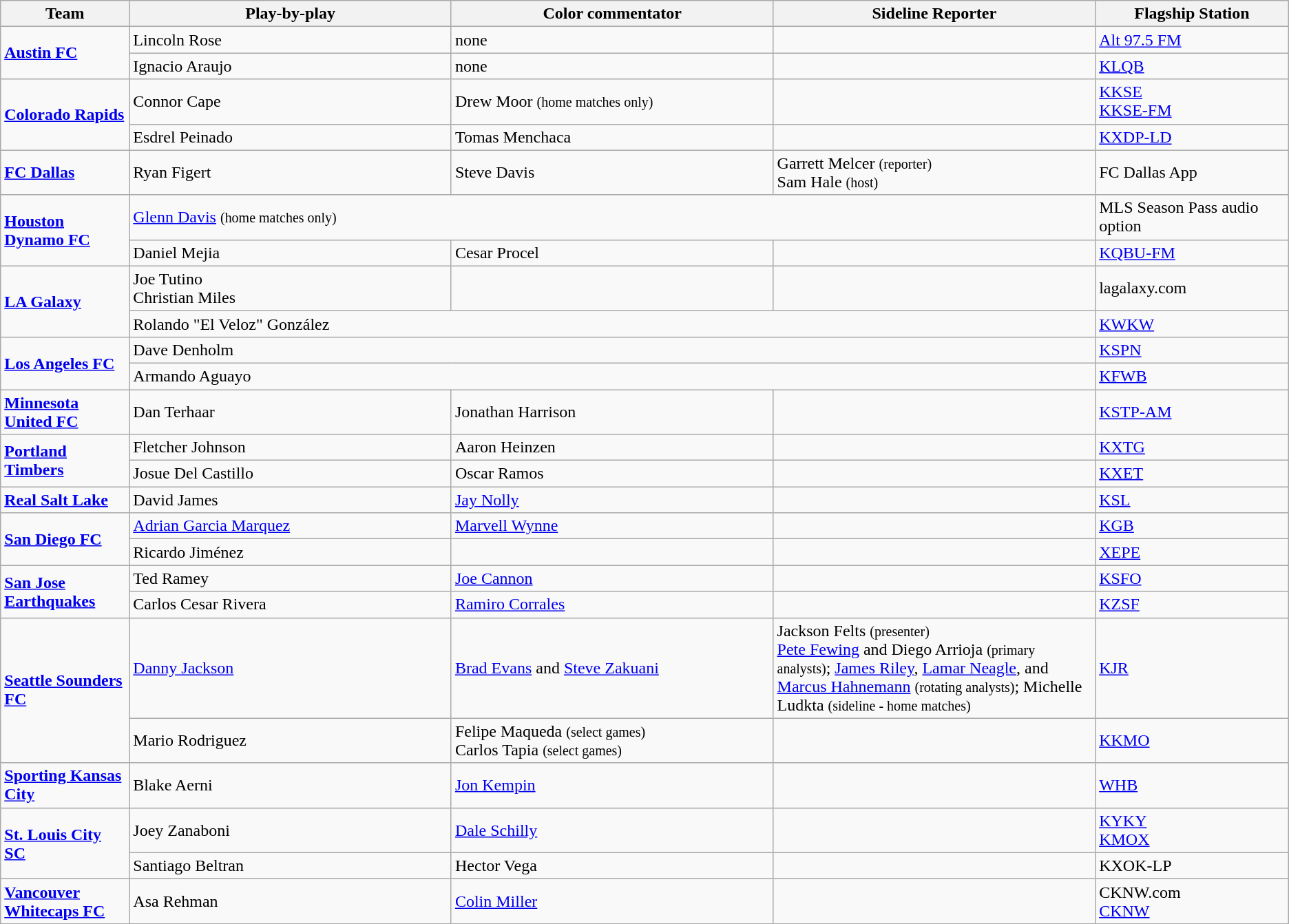<table class="wikitable">
<tr>
<th width=10%>Team</th>
<th width=25%>Play-by-play</th>
<th width=25%>Color commentator</th>
<th width=25%>Sideline Reporter</th>
<th width=15%>Flagship Station</th>
</tr>
<tr>
<td rowspan="2"><strong><a href='#'>Austin FC</a></strong></td>
<td>Lincoln Rose</td>
<td>none</td>
<td></td>
<td><a href='#'>Alt 97.5 FM</a></td>
</tr>
<tr>
<td>Ignacio Araujo</td>
<td>none</td>
<td></td>
<td><a href='#'>KLQB</a> </td>
</tr>
<tr>
<td rowspan="2"><strong><a href='#'>Colorado Rapids</a></strong></td>
<td>Connor Cape</td>
<td>Drew Moor <small>(home matches only)</small></td>
<td></td>
<td><a href='#'>KKSE</a><br><a href='#'>KKSE-FM</a></td>
</tr>
<tr>
<td>Esdrel Peinado</td>
<td>Tomas Menchaca</td>
<td></td>
<td><a href='#'>KXDP-LD</a> </td>
</tr>
<tr>
<td><strong><a href='#'>FC Dallas</a></strong></td>
<td>Ryan Figert</td>
<td>Steve Davis</td>
<td>Garrett Melcer <small>(reporter)</small><br>Sam Hale <small>(host)</small></td>
<td>FC Dallas App</td>
</tr>
<tr>
<td rowspan="2"><strong><a href='#'>Houston Dynamo FC</a></strong></td>
<td colspan="3"><a href='#'>Glenn Davis</a> <small>(home matches only)</small></td>
<td>MLS Season Pass audio option</td>
</tr>
<tr>
<td>Daniel Mejia</td>
<td>Cesar Procel</td>
<td></td>
<td><a href='#'>KQBU-FM</a> </td>
</tr>
<tr>
<td rowspan="2"><strong><a href='#'>LA Galaxy</a></strong></td>
<td>Joe Tutino <br>Christian Miles</td>
<td></td>
<td></td>
<td>lagalaxy.com</td>
</tr>
<tr>
<td colspan="3">Rolando "El Veloz" González</td>
<td><a href='#'>KWKW</a> </td>
</tr>
<tr>
<td rowspan="2"><strong><a href='#'>Los Angeles FC</a></strong></td>
<td colspan="3">Dave Denholm</td>
<td><a href='#'>KSPN</a></td>
</tr>
<tr>
<td colspan="3">Armando Aguayo</td>
<td><a href='#'>KFWB</a> </td>
</tr>
<tr>
<td rowspan="1"><strong><a href='#'>Minnesota United FC</a></strong></td>
<td>Dan Terhaar</td>
<td>Jonathan Harrison</td>
<td></td>
<td><a href='#'>KSTP-AM</a></td>
</tr>
<tr>
<td rowspan="2"><strong><a href='#'>Portland Timbers</a></strong></td>
<td>Fletcher Johnson</td>
<td>Aaron Heinzen</td>
<td></td>
<td><a href='#'>KXTG</a></td>
</tr>
<tr>
<td>Josue Del Castillo</td>
<td>Oscar Ramos</td>
<td></td>
<td><a href='#'>KXET</a> </td>
</tr>
<tr>
<td><strong><a href='#'>Real Salt Lake</a></strong></td>
<td>David James</td>
<td><a href='#'>Jay Nolly</a></td>
<td></td>
<td><a href='#'>KSL</a></td>
</tr>
<tr>
<td rowspan="2"><strong><a href='#'>San Diego FC</a></strong></td>
<td><a href='#'>Adrian Garcia Marquez</a></td>
<td><a href='#'>Marvell Wynne</a></td>
<td></td>
<td><a href='#'>KGB</a></td>
</tr>
<tr>
<td>Ricardo Jiménez</td>
<td></td>
<td></td>
<td><a href='#'>XEPE</a> </td>
</tr>
<tr>
<td rowspan="2"><strong><a href='#'>San Jose Earthquakes</a></strong></td>
<td>Ted Ramey</td>
<td><a href='#'>Joe Cannon</a></td>
<td></td>
<td><a href='#'>KSFO</a></td>
</tr>
<tr>
<td>Carlos Cesar Rivera</td>
<td><a href='#'>Ramiro Corrales</a></td>
<td></td>
<td><a href='#'>KZSF</a> </td>
</tr>
<tr>
<td rowspan="2"><strong><a href='#'>Seattle Sounders FC</a></strong></td>
<td><a href='#'>Danny Jackson</a></td>
<td><a href='#'>Brad Evans</a> and <a href='#'>Steve Zakuani</a></td>
<td>Jackson Felts <small>(presenter)</small><br><a href='#'>Pete Fewing</a> and Diego Arrioja <small>(primary analysts)</small>; <a href='#'>James Riley</a>, <a href='#'>Lamar Neagle</a>, and <a href='#'>Marcus Hahnemann</a> <small>(rotating analysts)</small>; Michelle Ludkta <small>(sideline - home matches)</small></td>
<td><a href='#'>KJR</a></td>
</tr>
<tr>
<td>Mario Rodriguez</td>
<td>Felipe Maqueda <small>(select games)</small><br>Carlos Tapia <small>(select games)</small></td>
<td></td>
<td><a href='#'>KKMO</a> </td>
</tr>
<tr>
<td><strong><a href='#'>Sporting Kansas City</a></strong></td>
<td>Blake Aerni</td>
<td><a href='#'>Jon Kempin</a></td>
<td></td>
<td><a href='#'>WHB</a></td>
</tr>
<tr>
<td rowspan="2"><strong><a href='#'>St. Louis City SC</a></strong></td>
<td>Joey Zanaboni</td>
<td><a href='#'>Dale Schilly</a></td>
<td></td>
<td><a href='#'>KYKY</a> <br><a href='#'>KMOX</a> </td>
</tr>
<tr>
<td>Santiago Beltran</td>
<td>Hector Vega</td>
<td></td>
<td>KXOK-LP </td>
</tr>
<tr>
<td rowspan="1"><strong><a href='#'>Vancouver Whitecaps FC</a></strong></td>
<td>Asa Rehman</td>
<td><a href='#'>Colin Miller</a></td>
<td></td>
<td>CKNW.com  <br><a href='#'>CKNW</a> </td>
</tr>
</table>
